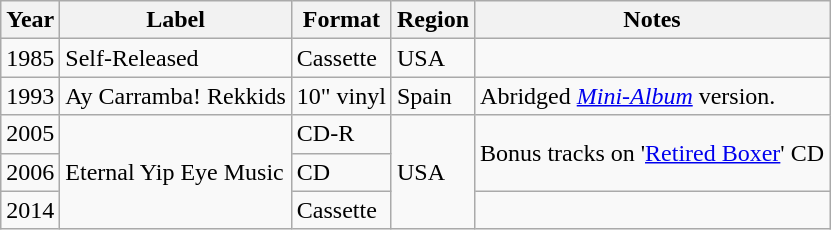<table class="wikitable">
<tr>
<th>Year</th>
<th>Label</th>
<th>Format</th>
<th>Region</th>
<th>Notes</th>
</tr>
<tr>
<td>1985</td>
<td>Self-Released</td>
<td>Cassette</td>
<td>USA</td>
<td></td>
</tr>
<tr>
<td>1993</td>
<td>Ay Carramba! Rekkids</td>
<td>10" vinyl</td>
<td>Spain</td>
<td>Abridged <em><a href='#'>Mini-Album</a></em> version.</td>
</tr>
<tr>
<td>2005</td>
<td rowspan="3">Eternal Yip Eye Music</td>
<td>CD-R</td>
<td rowspan="3">USA</td>
<td rowspan="2">Bonus tracks on '<a href='#'>Retired Boxer</a>' CD</td>
</tr>
<tr>
<td>2006</td>
<td>CD</td>
</tr>
<tr>
<td>2014</td>
<td>Cassette</td>
<td></td>
</tr>
</table>
